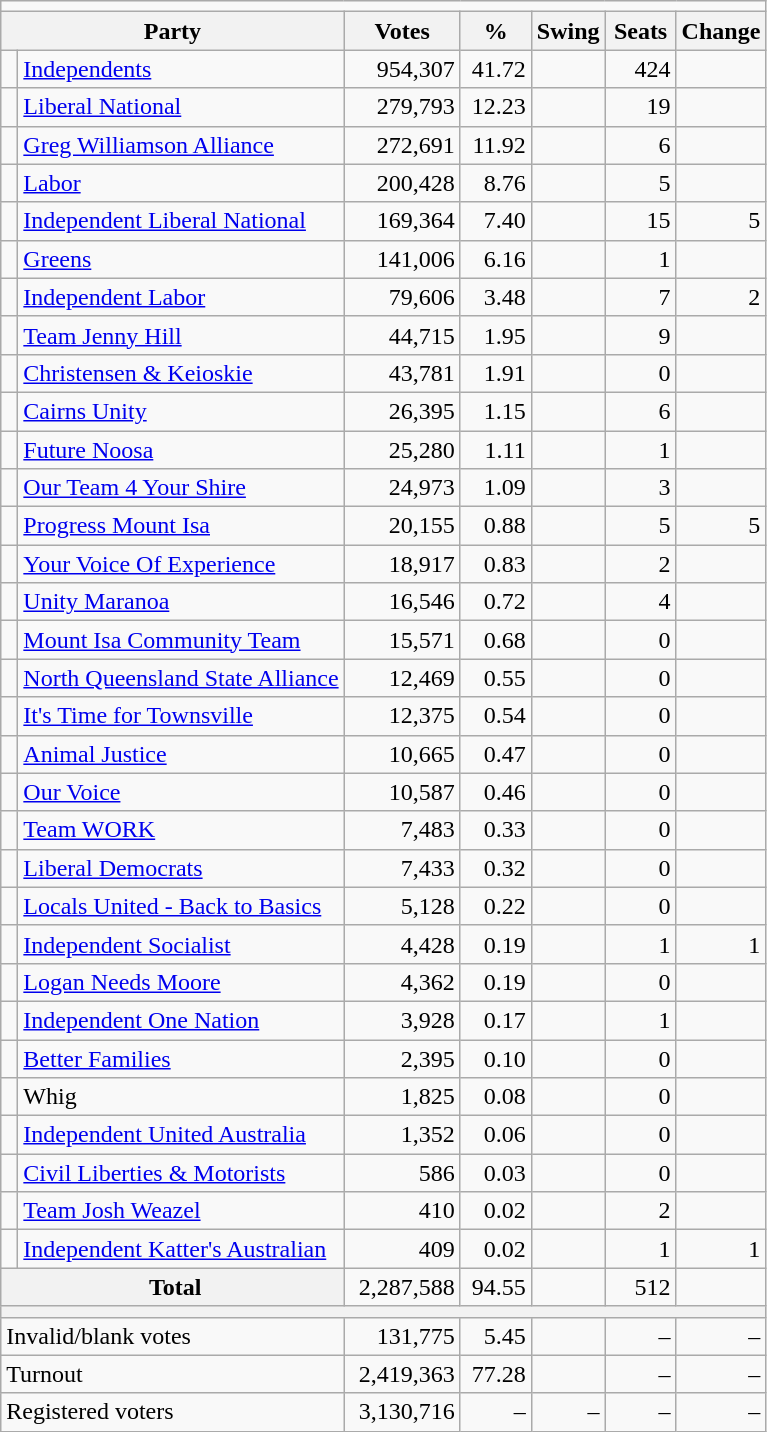<table class="wikitable" style="text-align:right; margin-bottom:0">
<tr>
<td colspan=10 align=center></td>
</tr>
<tr>
<th colspan="2" style="width:10px;">Party</th>
<th style="width:70px;">Votes</th>
<th style="width:40px;">%</th>
<th style="width:40px;">Swing</th>
<th style="width:40px;">Seats</th>
<th style="width:40px;">Change</th>
</tr>
<tr>
<td> </td>
<td style="text-align:left;"><a href='#'>Independents</a></td>
<td>954,307</td>
<td>41.72</td>
<td></td>
<td>424</td>
<td></td>
</tr>
<tr>
<td> </td>
<td style="text-align:left;"><a href='#'>Liberal National</a></td>
<td>279,793</td>
<td>12.23</td>
<td></td>
<td>19</td>
<td></td>
</tr>
<tr>
<td> </td>
<td style="text-align:left;"><a href='#'>Greg Williamson Alliance</a></td>
<td>272,691</td>
<td>11.92</td>
<td></td>
<td>6</td>
<td></td>
</tr>
<tr>
<td> </td>
<td style="text-align:left;"><a href='#'>Labor</a></td>
<td>200,428</td>
<td>8.76</td>
<td></td>
<td>5</td>
<td></td>
</tr>
<tr>
<td> </td>
<td style="text-align:left;"><a href='#'>Independent Liberal National</a></td>
<td>169,364</td>
<td>7.40</td>
<td></td>
<td>15</td>
<td> 5</td>
</tr>
<tr>
<td> </td>
<td style="text-align:left;"><a href='#'>Greens</a></td>
<td>141,006</td>
<td>6.16</td>
<td></td>
<td>1</td>
<td></td>
</tr>
<tr>
<td> </td>
<td style="text-align:left;"><a href='#'>Independent Labor</a></td>
<td>79,606</td>
<td>3.48</td>
<td></td>
<td>7</td>
<td> 2</td>
</tr>
<tr>
<td> </td>
<td style="text-align:left;"><a href='#'>Team Jenny Hill</a></td>
<td>44,715</td>
<td>1.95</td>
<td></td>
<td>9</td>
<td></td>
</tr>
<tr>
<td> </td>
<td style="text-align:left;"><a href='#'>Christensen & Keioskie</a></td>
<td>43,781</td>
<td>1.91</td>
<td></td>
<td>0</td>
<td></td>
</tr>
<tr>
<td> </td>
<td style="text-align:left;"><a href='#'>Cairns Unity</a></td>
<td>26,395</td>
<td>1.15</td>
<td></td>
<td>6</td>
<td></td>
</tr>
<tr>
<td> </td>
<td style="text-align:left;"><a href='#'>Future Noosa</a></td>
<td>25,280</td>
<td>1.11</td>
<td></td>
<td>1</td>
<td></td>
</tr>
<tr>
<td> </td>
<td style="text-align:left;"><a href='#'>Our Team 4 Your Shire</a></td>
<td>24,973</td>
<td>1.09</td>
<td></td>
<td>3</td>
<td></td>
</tr>
<tr>
<td> </td>
<td style="text-align:left;"><a href='#'>Progress Mount Isa</a></td>
<td>20,155</td>
<td>0.88</td>
<td></td>
<td>5</td>
<td> 5</td>
</tr>
<tr>
<td> </td>
<td style="text-align:left;"><a href='#'>Your Voice Of Experience</a></td>
<td>18,917</td>
<td>0.83</td>
<td></td>
<td>2</td>
<td></td>
</tr>
<tr>
<td> </td>
<td style="text-align:left;"><a href='#'>Unity Maranoa</a></td>
<td>16,546</td>
<td>0.72</td>
<td></td>
<td>4</td>
<td></td>
</tr>
<tr>
<td> </td>
<td style="text-align:left;"><a href='#'>Mount Isa Community Team</a></td>
<td>15,571</td>
<td>0.68</td>
<td></td>
<td>0</td>
<td></td>
</tr>
<tr>
<td> </td>
<td style="text-align:left;"><a href='#'>North Queensland State Alliance</a></td>
<td>12,469</td>
<td>0.55</td>
<td></td>
<td>0</td>
<td></td>
</tr>
<tr>
<td> </td>
<td style="text-align:left;"><a href='#'>It's Time for Townsville</a></td>
<td>12,375</td>
<td>0.54</td>
<td></td>
<td>0</td>
<td></td>
</tr>
<tr>
<td> </td>
<td style="text-align:left;"><a href='#'>Animal Justice</a></td>
<td>10,665</td>
<td>0.47</td>
<td></td>
<td>0</td>
<td></td>
</tr>
<tr>
<td> </td>
<td style="text-align:left;"><a href='#'>Our Voice</a></td>
<td>10,587</td>
<td>0.46</td>
<td></td>
<td>0</td>
<td></td>
</tr>
<tr>
<td> </td>
<td style="text-align:left;"><a href='#'>Team WORK</a></td>
<td>7,483</td>
<td>0.33</td>
<td></td>
<td>0</td>
<td></td>
</tr>
<tr>
<td> </td>
<td style="text-align:left;"><a href='#'>Liberal Democrats</a></td>
<td>7,433</td>
<td>0.32</td>
<td></td>
<td>0</td>
<td></td>
</tr>
<tr>
<td> </td>
<td style="text-align:left;"><a href='#'>Locals United - Back to Basics</a></td>
<td>5,128</td>
<td>0.22</td>
<td></td>
<td>0</td>
<td></td>
</tr>
<tr>
<td> </td>
<td style="text-align:left;"><a href='#'>Independent Socialist</a></td>
<td>4,428</td>
<td>0.19</td>
<td></td>
<td>1</td>
<td> 1</td>
</tr>
<tr>
<td> </td>
<td style="text-align:left;"><a href='#'>Logan Needs Moore</a></td>
<td>4,362</td>
<td>0.19</td>
<td></td>
<td>0</td>
<td></td>
</tr>
<tr>
<td> </td>
<td style="text-align:left;"><a href='#'>Independent One Nation</a></td>
<td>3,928</td>
<td>0.17</td>
<td></td>
<td>1</td>
<td></td>
</tr>
<tr>
<td> </td>
<td style="text-align:left;"><a href='#'>Better Families</a></td>
<td>2,395</td>
<td>0.10</td>
<td></td>
<td>0</td>
<td></td>
</tr>
<tr>
<td> </td>
<td style="text-align:left;">Whig</td>
<td>1,825</td>
<td>0.08</td>
<td></td>
<td>0</td>
<td></td>
</tr>
<tr>
<td> </td>
<td style="text-align:left;"><a href='#'>Independent United Australia</a></td>
<td>1,352</td>
<td>0.06</td>
<td></td>
<td>0</td>
<td></td>
</tr>
<tr>
<td> </td>
<td style="text-align:left;"><a href='#'>Civil Liberties & Motorists</a></td>
<td>586</td>
<td>0.03</td>
<td></td>
<td>0</td>
<td></td>
</tr>
<tr>
<td> </td>
<td style="text-align:left;"><a href='#'>Team Josh Weazel</a></td>
<td>410</td>
<td>0.02</td>
<td></td>
<td>2</td>
<td></td>
</tr>
<tr>
<td> </td>
<td style="text-align:left;"><a href='#'>Independent Katter's Australian</a></td>
<td>409</td>
<td>0.02</td>
<td></td>
<td>1</td>
<td> 1</td>
</tr>
<tr>
<th colspan="2"> Total</th>
<td>2,287,588</td>
<td>94.55</td>
<td></td>
<td>512</td>
<td></td>
</tr>
<tr>
<th colspan="8"></th>
</tr>
<tr>
<td colspan="2" style="text-align:left;">Invalid/blank votes</td>
<td>131,775</td>
<td>5.45</td>
<td></td>
<td>–</td>
<td>–</td>
</tr>
<tr>
<td colspan="2" style="text-align:left;">Turnout</td>
<td>2,419,363</td>
<td>77.28</td>
<td></td>
<td>–</td>
<td>–</td>
</tr>
<tr>
<td colspan="2" style="text-align:left;">Registered voters</td>
<td>3,130,716</td>
<td>–</td>
<td>–</td>
<td>–</td>
<td>–</td>
</tr>
</table>
